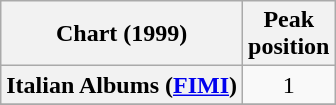<table class="wikitable sortable plainrowheaders" style="text-align:center;">
<tr>
<th align="left">Chart (1999)</th>
<th align="left">Peak<br>position</th>
</tr>
<tr>
<th scope="row">Italian Albums (<a href='#'>FIMI</a>)</th>
<td align="center">1</td>
</tr>
<tr>
</tr>
</table>
